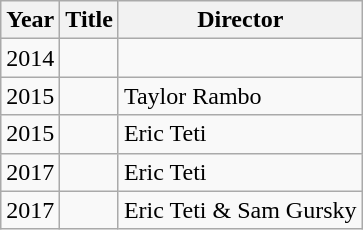<table class="wikitable">
<tr>
<th>Year</th>
<th>Title</th>
<th>Director</th>
</tr>
<tr>
<td>2014</td>
<td></td>
<td></td>
</tr>
<tr>
<td>2015</td>
<td></td>
<td>Taylor Rambo</td>
</tr>
<tr>
<td>2015</td>
<td></td>
<td>Eric Teti</td>
</tr>
<tr>
<td>2017</td>
<td></td>
<td>Eric Teti</td>
</tr>
<tr>
<td>2017</td>
<td></td>
<td>Eric Teti & Sam Gursky</td>
</tr>
</table>
